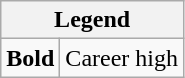<table class="wikitable mw-collapsible mw-collapsed">
<tr>
<th colspan="2">Legend</th>
</tr>
<tr>
<td><strong>Bold</strong></td>
<td>Career high</td>
</tr>
</table>
